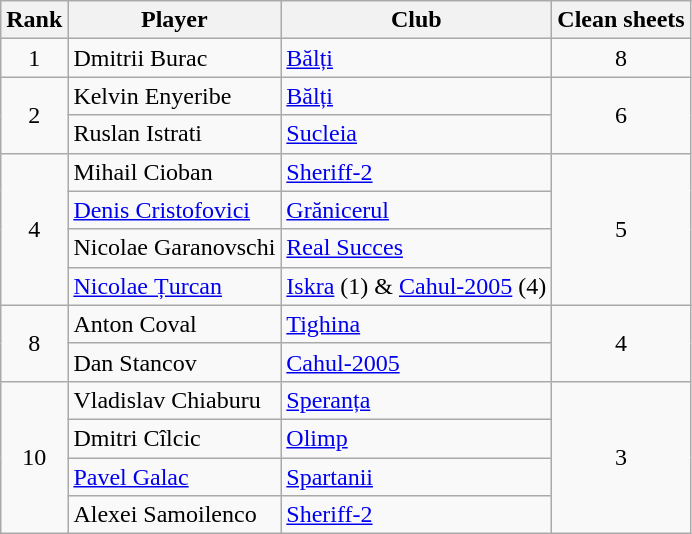<table class="wikitable" style="text-align:center">
<tr>
<th>Rank</th>
<th>Player</th>
<th>Club</th>
<th>Clean sheets</th>
</tr>
<tr>
<td rowspan="1">1</td>
<td align="left"> Dmitrii Burac</td>
<td align="left"><a href='#'>Bălți</a></td>
<td>8</td>
</tr>
<tr>
<td rowspan="2">2</td>
<td align="left"> Kelvin Enyeribe</td>
<td align="left"><a href='#'>Bălți</a></td>
<td rowspan="2">6</td>
</tr>
<tr>
<td align="left"> Ruslan Istrati</td>
<td align="left"><a href='#'>Sucleia</a></td>
</tr>
<tr>
<td rowspan="4">4</td>
<td align="left"> Mihail Cioban</td>
<td align="left"><a href='#'>Sheriff-2</a></td>
<td rowspan="4">5</td>
</tr>
<tr>
<td align="left"> <a href='#'>Denis Cristofovici</a></td>
<td align="left"><a href='#'>Grănicerul</a></td>
</tr>
<tr>
<td align="left"> Nicolae Garanovschi</td>
<td align="left"><a href='#'>Real Succes</a></td>
</tr>
<tr>
<td align="left"> <a href='#'>Nicolae Țurcan</a></td>
<td><a href='#'>Iskra</a> (1) & <a href='#'>Cahul-2005</a> (4)</td>
</tr>
<tr>
<td rowspan="2">8</td>
<td align="left"> Anton Coval</td>
<td align="left"><a href='#'>Tighina</a></td>
<td rowspan="2">4</td>
</tr>
<tr>
<td align="left"> Dan Stancov</td>
<td align="left"><a href='#'>Cahul-2005</a></td>
</tr>
<tr>
<td rowspan="4">10</td>
<td align="left"> Vladislav Chiaburu</td>
<td align="left"><a href='#'>Speranța</a></td>
<td rowspan="4">3</td>
</tr>
<tr>
<td align="left"> Dmitri Cîlcic</td>
<td align="left"><a href='#'>Olimp</a></td>
</tr>
<tr>
<td align="left"> <a href='#'>Pavel Galac</a></td>
<td align="left"><a href='#'>Spartanii</a></td>
</tr>
<tr>
<td align="left"> Alexei Samoilenco</td>
<td align="left"><a href='#'>Sheriff-2</a></td>
</tr>
</table>
